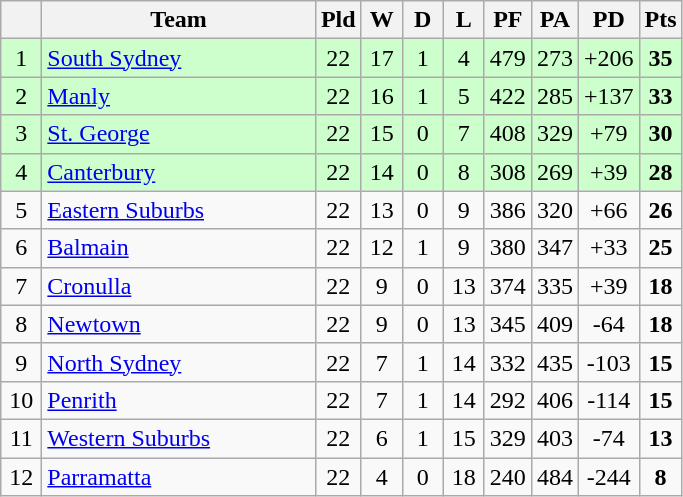<table class="wikitable" style="text-align:center;">
<tr>
<th style="width:20px;" abbr="Position×"></th>
<th width=175>Team</th>
<th style="width:20px;" abbr="Played">Pld</th>
<th style="width:20px;" abbr="Won">W</th>
<th style="width:20px;" abbr="Drawn">D</th>
<th style="width:20px;" abbr="Lost">L</th>
<th style="width:20px;" abbr="Points for">PF</th>
<th style="width:20px;" abbr="Points against">PA</th>
<th style="width:20px;" abbr="Points difference">PD</th>
<th style="width:20px;" abbr="Points">Pts</th>
</tr>
<tr style="background:#cfc;">
<td>1</td>
<td style="text-align:left;"> <a href='#'>South Sydney</a></td>
<td>22</td>
<td>17</td>
<td>1</td>
<td>4</td>
<td>479</td>
<td>273</td>
<td>+206</td>
<td><strong>35</strong></td>
</tr>
<tr style="background:#cfc;">
<td>2</td>
<td style="text-align:left;"> <a href='#'>Manly</a></td>
<td>22</td>
<td>16</td>
<td>1</td>
<td>5</td>
<td>422</td>
<td>285</td>
<td>+137</td>
<td><strong>33</strong></td>
</tr>
<tr style="background:#cfc;">
<td>3</td>
<td style="text-align:left;"> <a href='#'>St. George</a></td>
<td>22</td>
<td>15</td>
<td>0</td>
<td>7</td>
<td>408</td>
<td>329</td>
<td>+79</td>
<td><strong>30</strong></td>
</tr>
<tr style="background:#cfc;">
<td>4</td>
<td style="text-align:left;"> <a href='#'>Canterbury</a></td>
<td>22</td>
<td>14</td>
<td>0</td>
<td>8</td>
<td>308</td>
<td>269</td>
<td>+39</td>
<td><strong>28</strong></td>
</tr>
<tr>
<td>5</td>
<td style="text-align:left;"> <a href='#'>Eastern Suburbs</a></td>
<td>22</td>
<td>13</td>
<td>0</td>
<td>9</td>
<td>386</td>
<td>320</td>
<td>+66</td>
<td><strong>26</strong></td>
</tr>
<tr>
<td>6</td>
<td style="text-align:left;"> <a href='#'>Balmain</a></td>
<td>22</td>
<td>12</td>
<td>1</td>
<td>9</td>
<td>380</td>
<td>347</td>
<td>+33</td>
<td><strong>25</strong></td>
</tr>
<tr>
<td>7</td>
<td style="text-align:left;"> <a href='#'>Cronulla</a></td>
<td>22</td>
<td>9</td>
<td>0</td>
<td>13</td>
<td>374</td>
<td>335</td>
<td>+39</td>
<td><strong>18</strong></td>
</tr>
<tr>
<td>8</td>
<td style="text-align:left;"> <a href='#'>Newtown</a></td>
<td>22</td>
<td>9</td>
<td>0</td>
<td>13</td>
<td>345</td>
<td>409</td>
<td>-64</td>
<td><strong>18</strong></td>
</tr>
<tr>
<td>9</td>
<td style="text-align:left;"> <a href='#'>North Sydney</a></td>
<td>22</td>
<td>7</td>
<td>1</td>
<td>14</td>
<td>332</td>
<td>435</td>
<td>-103</td>
<td><strong>15</strong></td>
</tr>
<tr>
<td>10</td>
<td style="text-align:left;"> <a href='#'>Penrith</a></td>
<td>22</td>
<td>7</td>
<td>1</td>
<td>14</td>
<td>292</td>
<td>406</td>
<td>-114</td>
<td><strong>15</strong></td>
</tr>
<tr>
<td>11</td>
<td style="text-align:left;"> <a href='#'>Western Suburbs</a></td>
<td>22</td>
<td>6</td>
<td>1</td>
<td>15</td>
<td>329</td>
<td>403</td>
<td>-74</td>
<td><strong>13</strong></td>
</tr>
<tr>
<td>12</td>
<td style="text-align:left;"> <a href='#'>Parramatta</a></td>
<td>22</td>
<td>4</td>
<td>0</td>
<td>18</td>
<td>240</td>
<td>484</td>
<td>-244</td>
<td><strong>8</strong></td>
</tr>
</table>
